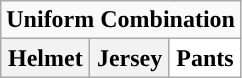<table class="wikitable">
<tr>
<td align="center" Colspan="3"><strong>Uniform Combination</strong></td>
</tr>
<tr align="center">
<th>Helmet</th>
<th>Jersey</th>
<th style="background:#FFFFFF;">Pants</th>
</tr>
</table>
